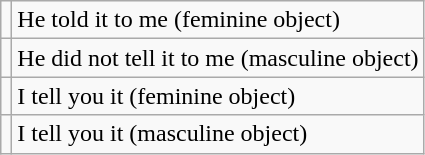<table class="wikitable">
<tr>
<td></td>
<td>He told it to me (feminine object)</td>
</tr>
<tr>
<td></td>
<td>He did not tell it to me (masculine object)</td>
</tr>
<tr>
<td></td>
<td>I tell you it (feminine object)</td>
</tr>
<tr>
<td></td>
<td>I tell you it (masculine object)</td>
</tr>
</table>
